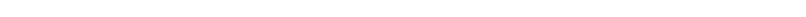<table style="width:66%; text-align:center;">
<tr style="color:white;">
<td style="background:"><strong>8</strong></td>
<td style="background:"><strong>6</strong></td>
<td style="background:"><strong>10</strong></td>
</tr>
</table>
